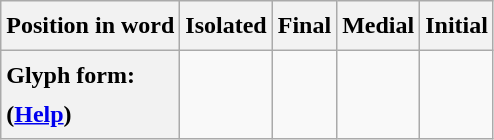<table class="wikitable" style="line-height:1.6;text-align:center">
<tr>
<th scope="row" style="line-height:1.5;text-align:left">Position in word</th>
<th scope="col">Isolated</th>
<th scope="col">Final</th>
<th scope="col">Medial</th>
<th scope="col">Initial</th>
</tr>
<tr>
<th scope="row" style="text-align:left">Glyph form:<br>(<a href='#'>Help</a>)</th>
<td style="color:#aaa; font-size: 3em;"></td>
<td style="color:#aaa; font-size: 3em;"></td>
<td style="font-size: 3em;"></td>
<td style="font-size: 3em;"></td>
</tr>
</table>
